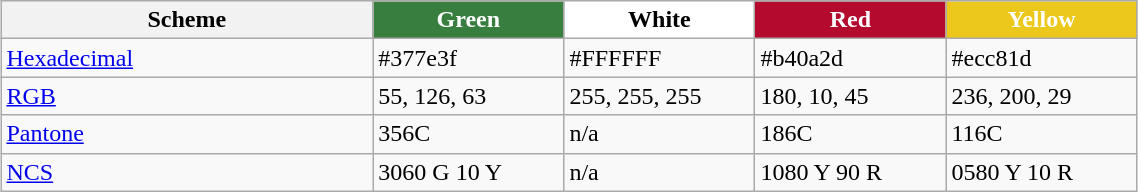<table class="wikitable" style="margin:1em auto; width:60%; white-space:nowrap; text-align:left;">
<tr>
<th>Scheme</th>
<th style="background: #377e3f; width: 120px; color: #fff;">Green</th>
<th style="background: #FFFFFF; width: 120px;">White</th>
<th style="background: #b40a2d; width: 120px; color: #fff;">Red</th>
<th style="background: #ecc81d; width: 120px; color: #fff;">Yellow</th>
</tr>
<tr>
<td><a href='#'>Hexadecimal</a></td>
<td>#377e3f</td>
<td>#FFFFFF</td>
<td>#b40a2d</td>
<td>#ecc81d</td>
</tr>
<tr>
<td><a href='#'>RGB</a></td>
<td>55, 126, 63</td>
<td>255, 255, 255</td>
<td>180, 10, 45</td>
<td>236, 200, 29</td>
</tr>
<tr>
<td><a href='#'>Pantone</a></td>
<td>356C</td>
<td>n/a</td>
<td>186C</td>
<td>116C</td>
</tr>
<tr>
<td><a href='#'>NCS</a></td>
<td>3060 G 10 Y</td>
<td>n/a</td>
<td>1080 Y 90 R</td>
<td>0580 Y 10 R</td>
</tr>
</table>
